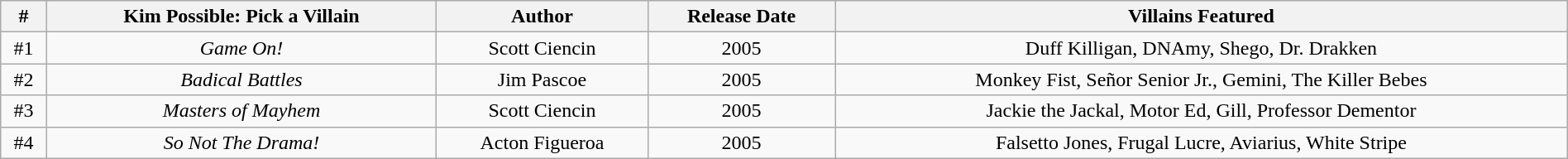<table class="wikitable sortable" width="100%" border="1" style="font-size: 100%; text-align:center">
<tr>
<th>#</th>
<th>Kim Possible: Pick a Villain</th>
<th>Author</th>
<th>Release Date</th>
<th>Villains Featured</th>
</tr>
<tr>
<td>#1</td>
<td><em>Game On!</em></td>
<td>Scott Ciencin</td>
<td>2005</td>
<td>Duff Killigan, DNAmy, Shego, Dr. Drakken</td>
</tr>
<tr>
<td>#2</td>
<td><em>Badical Battles</em></td>
<td>Jim Pascoe</td>
<td>2005</td>
<td>Monkey Fist, Señor Senior Jr., Gemini, The Killer Bebes</td>
</tr>
<tr>
<td>#3</td>
<td><em>Masters of Mayhem</em></td>
<td>Scott Ciencin</td>
<td>2005</td>
<td>Jackie the Jackal, Motor Ed, Gill, Professor Dementor</td>
</tr>
<tr>
<td>#4</td>
<td><em>So Not The Drama!</em></td>
<td>Acton Figueroa</td>
<td>2005</td>
<td>Falsetto Jones, Frugal Lucre, Aviarius, White Stripe</td>
</tr>
</table>
